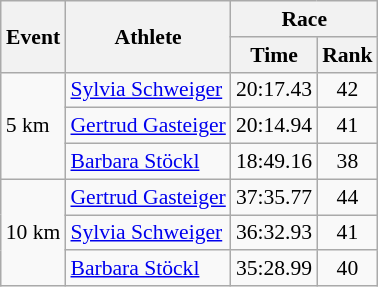<table class="wikitable" border="1" style="font-size:90%">
<tr>
<th rowspan=2>Event</th>
<th rowspan=2>Athlete</th>
<th colspan=2>Race</th>
</tr>
<tr>
<th>Time</th>
<th>Rank</th>
</tr>
<tr>
<td rowspan=3>5 km</td>
<td><a href='#'>Sylvia Schweiger</a></td>
<td align=center>20:17.43</td>
<td align=center>42</td>
</tr>
<tr>
<td><a href='#'>Gertrud Gasteiger</a></td>
<td align=center>20:14.94</td>
<td align=center>41</td>
</tr>
<tr>
<td><a href='#'>Barbara Stöckl</a></td>
<td align=center>18:49.16</td>
<td align=center>38</td>
</tr>
<tr>
<td rowspan=3>10 km</td>
<td><a href='#'>Gertrud Gasteiger</a></td>
<td align=center>37:35.77</td>
<td align=center>44</td>
</tr>
<tr>
<td><a href='#'>Sylvia Schweiger</a></td>
<td align=center>36:32.93</td>
<td align=center>41</td>
</tr>
<tr>
<td><a href='#'>Barbara Stöckl</a></td>
<td align=center>35:28.99</td>
<td align=center>40</td>
</tr>
</table>
